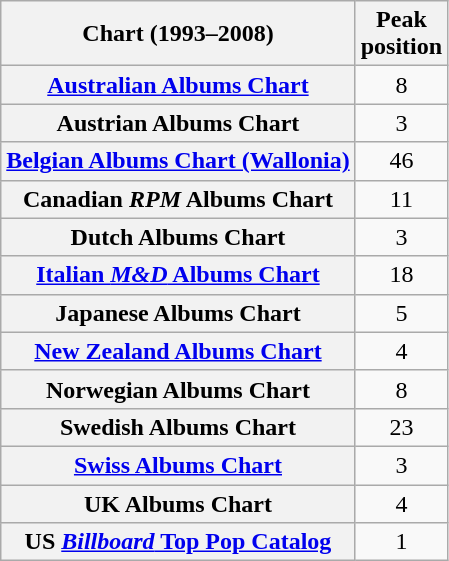<table class="wikitable sortable plainrowheaders" style="text-align:center;">
<tr>
<th scope="col">Chart (1993–2008)</th>
<th scope="col">Peak<br>position</th>
</tr>
<tr>
<th scope="row"><a href='#'>Australian Albums Chart</a></th>
<td>8</td>
</tr>
<tr>
<th scope="row">Austrian Albums Chart</th>
<td>3</td>
</tr>
<tr>
<th scope="row"><a href='#'>Belgian Albums Chart (Wallonia)</a></th>
<td>46</td>
</tr>
<tr>
<th scope="row">Canadian <em>RPM</em> Albums Chart</th>
<td>11</td>
</tr>
<tr>
<th scope="row">Dutch Albums Chart</th>
<td>3</td>
</tr>
<tr>
<th scope="row"><a href='#'>Italian <em>M&D</em> Albums Chart</a></th>
<td>18</td>
</tr>
<tr>
<th scope="row">Japanese Albums Chart</th>
<td>5</td>
</tr>
<tr>
<th scope="row"><a href='#'>New Zealand Albums Chart</a></th>
<td>4</td>
</tr>
<tr>
<th scope="row">Norwegian Albums Chart</th>
<td>8</td>
</tr>
<tr>
<th scope="row">Swedish Albums Chart</th>
<td>23</td>
</tr>
<tr>
<th scope="row"><a href='#'>Swiss Albums Chart</a></th>
<td>3</td>
</tr>
<tr>
<th scope="row">UK Albums Chart</th>
<td>4</td>
</tr>
<tr>
<th scope="row">US <a href='#'><em>Billboard</em> Top Pop Catalog</a></th>
<td>1</td>
</tr>
</table>
